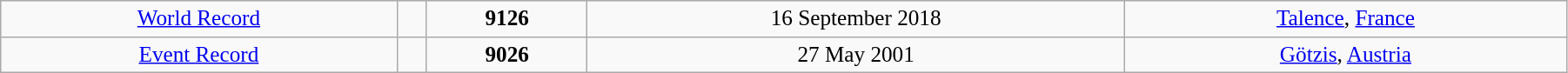<table width="95%" class="wikitable" style=" text-align:center; font-size:105%;">
<tr>
<td><a href='#'>World Record</a></td>
<td></td>
<td><strong>9126</strong></td>
<td>16 September 2018</td>
<td> <a href='#'>Talence</a>, <a href='#'>France</a></td>
</tr>
<tr>
<td><a href='#'>Event Record</a></td>
<td></td>
<td><strong>9026 </strong></td>
<td>27 May 2001</td>
<td> <a href='#'>Götzis</a>, <a href='#'>Austria</a></td>
</tr>
</table>
